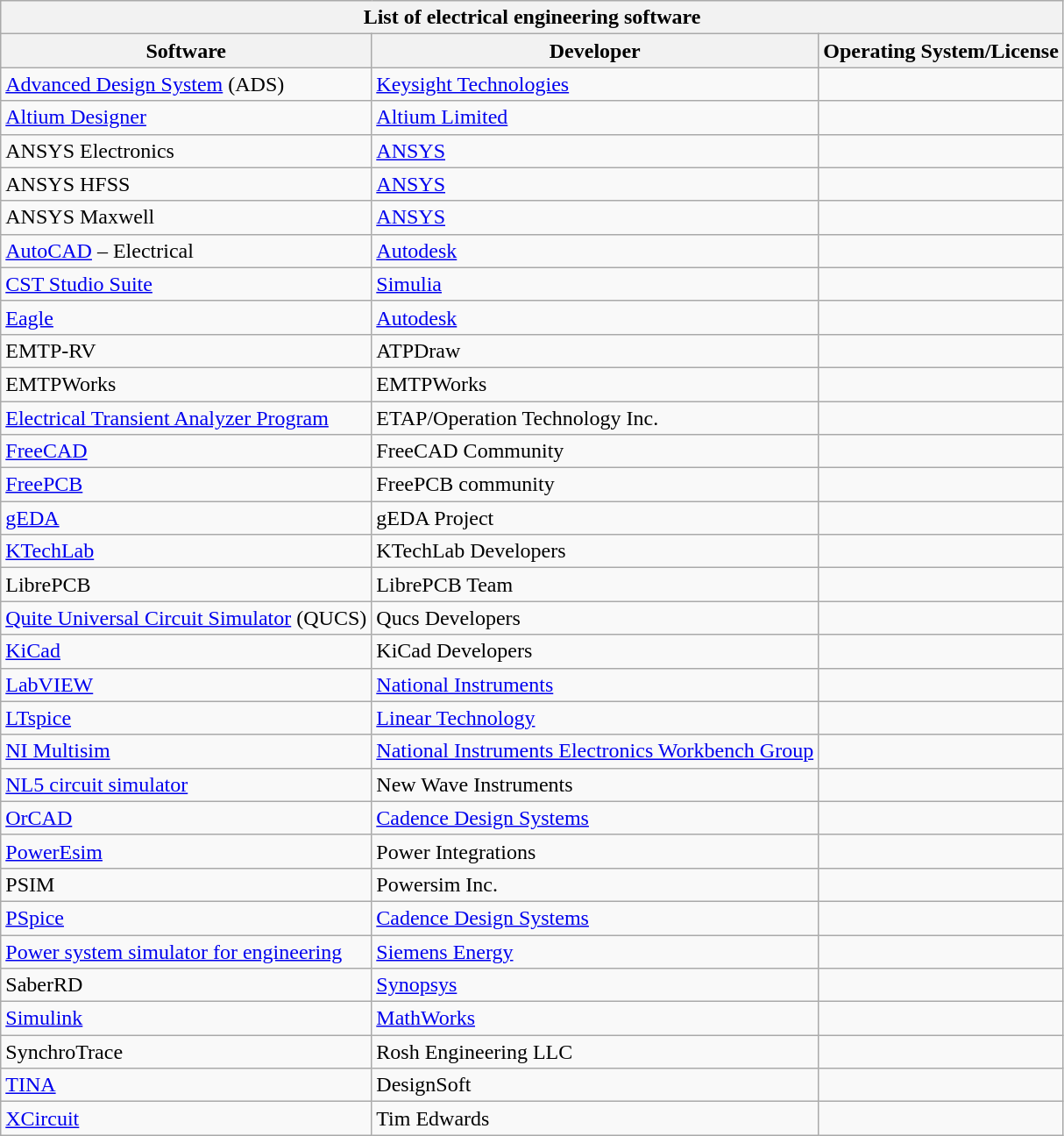<table class="wikitable sortable">
<tr>
<th colspan="3">List of electrical engineering software</th>
</tr>
<tr>
<th>Software</th>
<th>Developer</th>
<th>Operating System/License</th>
</tr>
<tr>
<td><a href='#'>Advanced Design System</a> (ADS)</td>
<td><a href='#'>Keysight Technologies</a></td>
<td></td>
</tr>
<tr>
<td><a href='#'>Altium Designer</a></td>
<td><a href='#'>Altium Limited</a></td>
<td></td>
</tr>
<tr>
<td>ANSYS Electronics</td>
<td><a href='#'>ANSYS</a></td>
<td></td>
</tr>
<tr>
<td>ANSYS HFSS</td>
<td><a href='#'>ANSYS</a></td>
<td></td>
</tr>
<tr>
<td>ANSYS Maxwell</td>
<td><a href='#'>ANSYS</a></td>
<td></td>
</tr>
<tr>
<td><a href='#'>AutoCAD</a> – Electrical</td>
<td><a href='#'>Autodesk</a></td>
<td></td>
</tr>
<tr>
<td><a href='#'>CST Studio Suite</a></td>
<td><a href='#'>Simulia</a></td>
<td></td>
</tr>
<tr>
<td><a href='#'>Eagle</a></td>
<td><a href='#'>Autodesk</a></td>
<td></td>
</tr>
<tr>
<td>EMTP-RV</td>
<td>ATPDraw</td>
<td></td>
</tr>
<tr>
<td>EMTPWorks</td>
<td>EMTPWorks</td>
<td></td>
</tr>
<tr>
<td><a href='#'>Electrical Transient Analyzer Program</a></td>
<td>ETAP/Operation Technology Inc.</td>
<td></td>
</tr>
<tr>
<td><a href='#'>FreeCAD</a></td>
<td>FreeCAD Community</td>
<td></td>
</tr>
<tr>
<td><a href='#'>FreePCB</a></td>
<td>FreePCB community</td>
<td></td>
</tr>
<tr>
<td><a href='#'>gEDA</a></td>
<td>gEDA Project</td>
<td></td>
</tr>
<tr>
<td><a href='#'>KTechLab</a></td>
<td>KTechLab Developers</td>
<td></td>
</tr>
<tr>
<td>LibrePCB</td>
<td>LibrePCB Team</td>
<td></td>
</tr>
<tr>
<td><a href='#'>Quite Universal Circuit Simulator</a> (QUCS)</td>
<td>Qucs Developers</td>
<td></td>
</tr>
<tr>
<td><a href='#'>KiCad</a></td>
<td>KiCad Developers</td>
<td></td>
</tr>
<tr>
<td><a href='#'>LabVIEW</a></td>
<td><a href='#'>National Instruments</a></td>
<td></td>
</tr>
<tr>
<td><a href='#'>LTspice</a></td>
<td><a href='#'>Linear Technology</a></td>
<td></td>
</tr>
<tr>
<td><a href='#'>NI Multisim</a></td>
<td><a href='#'>National Instruments Electronics Workbench Group</a></td>
<td></td>
</tr>
<tr>
<td><a href='#'>NL5 circuit simulator</a></td>
<td>New Wave Instruments</td>
<td></td>
</tr>
<tr>
<td><a href='#'>OrCAD</a></td>
<td><a href='#'>Cadence Design Systems</a></td>
<td></td>
</tr>
<tr>
<td><a href='#'>PowerEsim</a></td>
<td>Power Integrations</td>
<td></td>
</tr>
<tr>
<td>PSIM</td>
<td>Powersim Inc.</td>
<td></td>
</tr>
<tr>
<td><a href='#'>PSpice</a></td>
<td><a href='#'>Cadence Design Systems</a></td>
<td></td>
</tr>
<tr>
<td><a href='#'>Power system simulator for engineering</a></td>
<td><a href='#'>Siemens Energy</a></td>
<td></td>
</tr>
<tr>
<td>SaberRD</td>
<td><a href='#'>Synopsys</a></td>
<td></td>
</tr>
<tr>
<td><a href='#'>Simulink</a></td>
<td><a href='#'>MathWorks</a></td>
<td></td>
</tr>
<tr>
<td>SynchroTrace</td>
<td>Rosh Engineering LLC</td>
<td></td>
</tr>
<tr>
<td><a href='#'>TINA</a></td>
<td>DesignSoft</td>
<td></td>
</tr>
<tr>
<td><a href='#'>XCircuit</a></td>
<td>Tim Edwards</td>
<td></td>
</tr>
</table>
